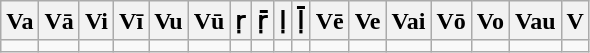<table class=wikitable>
<tr>
<th>Va</th>
<th>Vā</th>
<th>Vi</th>
<th>Vī</th>
<th>Vu</th>
<th>Vū</th>
<th>ṛ</th>
<th>ṝ</th>
<th>ḷ</th>
<th>ḹ</th>
<th>Vē</th>
<th>Ve</th>
<th>Vai</th>
<th>Vō</th>
<th>Vo</th>
<th>Vau</th>
<th>V</th>
</tr>
<tr>
<td></td>
<td></td>
<td></td>
<td></td>
<td></td>
<td></td>
<td></td>
<td></td>
<td></td>
<td></td>
<td></td>
<td></td>
<td></td>
<td></td>
<td></td>
<td></td>
<td></td>
</tr>
</table>
